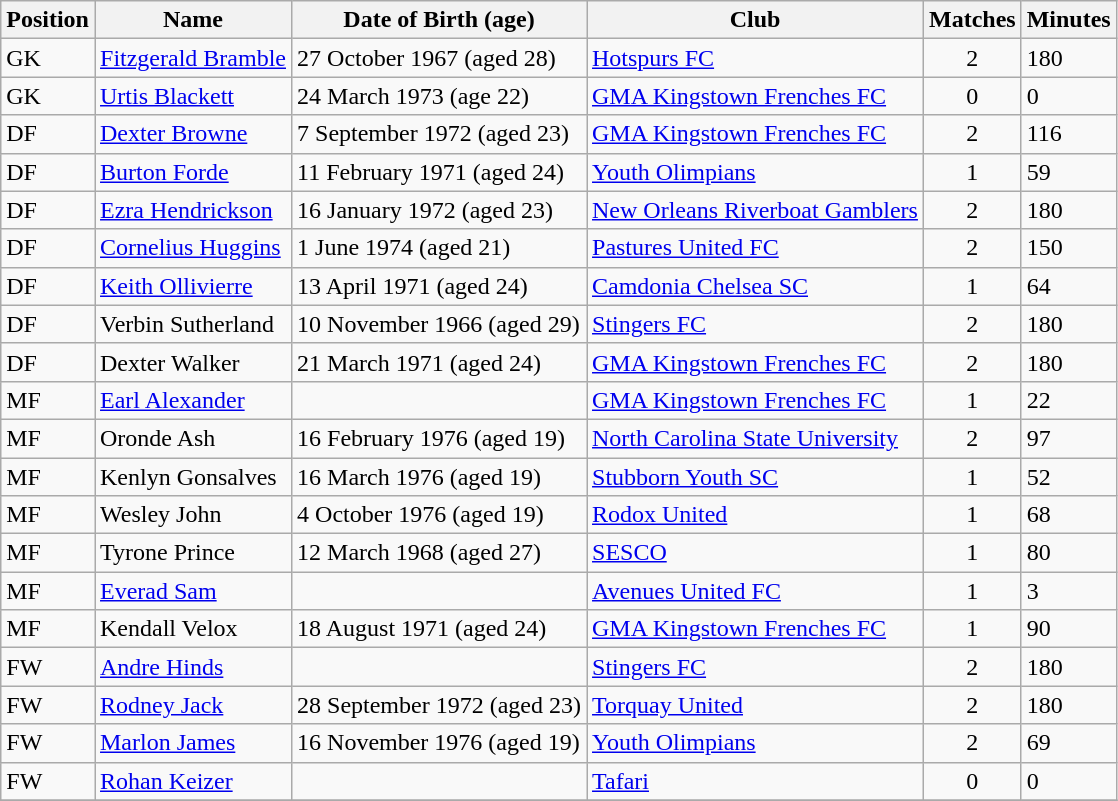<table class="wikitable sortable" style="text-align: left;">
<tr>
<th>Position</th>
<th>Name</th>
<th>Date of Birth (age)</th>
<th>Club</th>
<th>Matches</th>
<th>Minutes</th>
</tr>
<tr>
<td>GK</td>
<td><a href='#'>Fitzgerald Bramble</a></td>
<td>27 October 1967 (aged 28)</td>
<td><a href='#'>Hotspurs FC</a></td>
<td align=center>2</td>
<td>180</td>
</tr>
<tr>
<td>GK</td>
<td><a href='#'>Urtis Blackett</a></td>
<td>24 March 1973 (age 22)</td>
<td><a href='#'>GMA Kingstown Frenches FC</a></td>
<td align=center>0</td>
<td>0</td>
</tr>
<tr>
<td>DF</td>
<td><a href='#'>Dexter Browne</a></td>
<td>7 September 1972 (aged 23)</td>
<td><a href='#'>GMA Kingstown Frenches FC</a></td>
<td align=center>2</td>
<td>116</td>
</tr>
<tr>
<td>DF</td>
<td><a href='#'>Burton Forde</a></td>
<td>11 February 1971 (aged 24)</td>
<td><a href='#'>Youth Olimpians</a></td>
<td align=center>1</td>
<td>59</td>
</tr>
<tr>
<td>DF</td>
<td><a href='#'>Ezra Hendrickson</a></td>
<td>16 January 1972 (aged 23)</td>
<td><a href='#'>New Orleans Riverboat Gamblers</a></td>
<td align=center>2</td>
<td>180</td>
</tr>
<tr>
<td>DF</td>
<td><a href='#'>Cornelius Huggins</a></td>
<td>1 June 1974 (aged 21)</td>
<td><a href='#'>Pastures United FC</a></td>
<td align=center>2</td>
<td>150</td>
</tr>
<tr>
<td>DF</td>
<td><a href='#'>Keith Ollivierre</a></td>
<td>13 April 1971 (aged 24)</td>
<td><a href='#'>Camdonia Chelsea SC</a></td>
<td align=center>1</td>
<td>64</td>
</tr>
<tr>
<td>DF</td>
<td>Verbin Sutherland</td>
<td>10 November 1966 (aged 29)</td>
<td><a href='#'>Stingers FC</a></td>
<td align=center>2</td>
<td>180</td>
</tr>
<tr>
<td>DF</td>
<td>Dexter Walker</td>
<td>21 March 1971 (aged 24)</td>
<td><a href='#'>GMA Kingstown Frenches FC</a></td>
<td align=center>2</td>
<td>180</td>
</tr>
<tr>
<td>MF</td>
<td><a href='#'>Earl Alexander</a></td>
<td></td>
<td><a href='#'>GMA Kingstown Frenches FC</a></td>
<td align=center>1</td>
<td>22</td>
</tr>
<tr>
<td>MF</td>
<td>Oronde Ash</td>
<td>16 February 1976 (aged 19)</td>
<td><a href='#'>North Carolina State University</a></td>
<td align=center>2</td>
<td>97</td>
</tr>
<tr>
<td>MF</td>
<td>Kenlyn Gonsalves</td>
<td>16 March 1976 (aged 19)</td>
<td><a href='#'>Stubborn Youth SC</a></td>
<td align=center>1</td>
<td>52</td>
</tr>
<tr>
<td>MF</td>
<td>Wesley John</td>
<td>4 October 1976 (aged 19)</td>
<td><a href='#'>Rodox United</a></td>
<td align=center>1</td>
<td>68</td>
</tr>
<tr>
<td>MF</td>
<td>Tyrone Prince</td>
<td>12 March 1968 (aged 27)</td>
<td> <a href='#'>SESCO</a></td>
<td align=center>1</td>
<td>80</td>
</tr>
<tr>
<td>MF</td>
<td><a href='#'>Everad Sam</a></td>
<td></td>
<td><a href='#'>Avenues United FC</a></td>
<td align=center>1</td>
<td>3</td>
</tr>
<tr>
<td>MF</td>
<td>Kendall Velox</td>
<td>18 August 1971 (aged 24)</td>
<td><a href='#'>GMA Kingstown Frenches FC</a></td>
<td align=center>1</td>
<td>90</td>
</tr>
<tr>
<td>FW</td>
<td><a href='#'>Andre Hinds</a></td>
<td></td>
<td><a href='#'>Stingers FC</a></td>
<td align=center>2</td>
<td>180</td>
</tr>
<tr>
<td>FW</td>
<td><a href='#'>Rodney Jack</a></td>
<td>28 September 1972 (aged 23)</td>
<td><a href='#'>Torquay United</a></td>
<td align=center>2</td>
<td>180</td>
</tr>
<tr>
<td>FW</td>
<td><a href='#'>Marlon James</a></td>
<td>16 November 1976 (aged 19)</td>
<td><a href='#'>Youth Olimpians</a></td>
<td align=center>2</td>
<td>69</td>
</tr>
<tr>
<td>FW</td>
<td><a href='#'>Rohan Keizer</a></td>
<td></td>
<td><a href='#'>Tafari</a></td>
<td align=center>0</td>
<td>0</td>
</tr>
<tr>
</tr>
</table>
